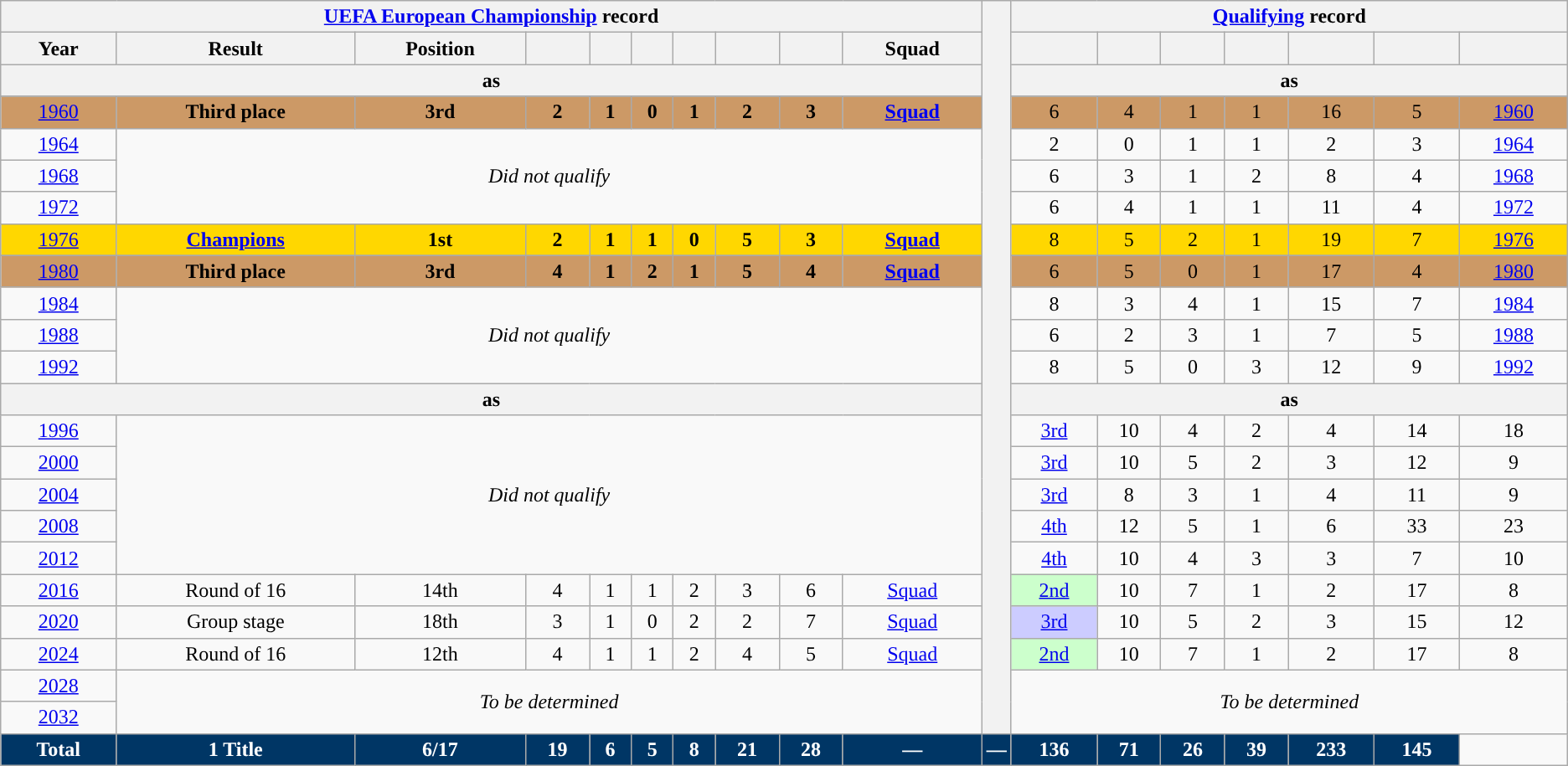<table class="wikitable" style="text-align: center;">
<tr>
<th colspan=10><a href='#'>UEFA European Championship</a> record</th>
<th rowspan="25" width="1%"></th>
<th colspan=7><a href='#'>Qualifying</a> record</th>
</tr>
<tr>
<th>Year</th>
<th>Result</th>
<th>Position</th>
<th></th>
<th></th>
<th></th>
<th></th>
<th></th>
<th></th>
<th>Squad</th>
<th></th>
<th></th>
<th></th>
<th></th>
<th></th>
<th></th>
<th></th>
</tr>
<tr>
<th colspan=10>as </th>
<th colspan="7">as </th>
</tr>
<tr>
</tr>
<tr bgcolor=#cc9966>
<td> <a href='#'>1960</a></td>
<td><strong>Third place</strong></td>
<td><strong>3rd</strong></td>
<td><strong>2</strong></td>
<td><strong>1</strong></td>
<td><strong>0</strong></td>
<td><strong>1</strong></td>
<td><strong>2</strong></td>
<td><strong>3</strong></td>
<td><strong><a href='#'>Squad</a></strong></td>
<td>6</td>
<td>4</td>
<td>1</td>
<td>1</td>
<td>16</td>
<td>5</td>
<td><a href='#'>1960</a></td>
</tr>
<tr>
<td> <a href='#'>1964</a></td>
<td colspan=9 rowspan=3><em>Did not qualify</em></td>
<td>2</td>
<td>0</td>
<td>1</td>
<td>1</td>
<td>2</td>
<td>3</td>
<td><a href='#'>1964</a></td>
</tr>
<tr>
<td> <a href='#'>1968</a></td>
<td>6</td>
<td>3</td>
<td>1</td>
<td>2</td>
<td>8</td>
<td>4</td>
<td><a href='#'>1968</a></td>
</tr>
<tr>
<td> <a href='#'>1972</a></td>
<td>6</td>
<td>4</td>
<td>1</td>
<td>1</td>
<td>11</td>
<td>4</td>
<td><a href='#'>1972</a></td>
</tr>
<tr bgcolor=Gold>
<td> <a href='#'>1976</a></td>
<td><strong><a href='#'>Champions</a></strong></td>
<td><strong>1st</strong></td>
<td><strong>2</strong></td>
<td><strong>1</strong></td>
<td><strong>1</strong></td>
<td><strong>0</strong></td>
<td><strong>5</strong></td>
<td><strong>3</strong></td>
<td><strong><a href='#'>Squad</a></strong></td>
<td>8</td>
<td>5</td>
<td>2</td>
<td>1</td>
<td>19</td>
<td>7</td>
<td><a href='#'>1976</a></td>
</tr>
<tr>
</tr>
<tr bgcolor=#cc9966>
<td> <a href='#'>1980</a></td>
<td><strong>Third place</strong></td>
<td><strong>3rd</strong></td>
<td><strong>4</strong></td>
<td><strong>1</strong></td>
<td><strong>2</strong></td>
<td><strong>1</strong></td>
<td><strong>5</strong></td>
<td><strong>4</strong></td>
<td><strong><a href='#'>Squad</a></strong></td>
<td>6</td>
<td>5</td>
<td>0</td>
<td>1</td>
<td>17</td>
<td>4</td>
<td><a href='#'>1980</a></td>
</tr>
<tr>
<td> <a href='#'>1984</a></td>
<td colspan=9 rowspan=3><em>Did not qualify</em></td>
<td>8</td>
<td>3</td>
<td>4</td>
<td>1</td>
<td>15</td>
<td>7</td>
<td><a href='#'>1984</a></td>
</tr>
<tr>
<td> <a href='#'>1988</a></td>
<td>6</td>
<td>2</td>
<td>3</td>
<td>1</td>
<td>7</td>
<td>5</td>
<td><a href='#'>1988</a></td>
</tr>
<tr>
<td> <a href='#'>1992</a></td>
<td>8</td>
<td>5</td>
<td>0</td>
<td>3</td>
<td>12</td>
<td>9</td>
<td><a href='#'>1992</a></td>
</tr>
<tr>
<th colspan=10>as </th>
<th colspan="7">as </th>
</tr>
<tr>
<td> <a href='#'>1996</a></td>
<td colspan=9 rowspan=5><em>Did not qualify</em></td>
<td><a href='#'>3rd</a></td>
<td>10</td>
<td>4</td>
<td>2</td>
<td>4</td>
<td>14</td>
<td>18</td>
</tr>
<tr>
<td>  <a href='#'>2000</a></td>
<td><a href='#'>3rd</a></td>
<td>10</td>
<td>5</td>
<td>2</td>
<td>3</td>
<td>12</td>
<td>9</td>
</tr>
<tr>
<td> <a href='#'>2004</a></td>
<td><a href='#'>3rd</a></td>
<td>8</td>
<td>3</td>
<td>1</td>
<td>4</td>
<td>11</td>
<td>9</td>
</tr>
<tr>
<td>  <a href='#'>2008</a></td>
<td><a href='#'>4th</a></td>
<td>12</td>
<td>5</td>
<td>1</td>
<td>6</td>
<td>33</td>
<td>23</td>
</tr>
<tr>
<td>  <a href='#'>2012</a></td>
<td><a href='#'>4th</a></td>
<td>10</td>
<td>4</td>
<td>3</td>
<td>3</td>
<td>7</td>
<td>10</td>
</tr>
<tr>
<td> <a href='#'>2016</a></td>
<td>Round of 16</td>
<td>14th</td>
<td>4</td>
<td>1</td>
<td>1</td>
<td>2</td>
<td>3</td>
<td>6</td>
<td><a href='#'>Squad</a></td>
<td bgcolor=ccffcc><a href='#'>2nd</a></td>
<td>10</td>
<td>7</td>
<td>1</td>
<td>2</td>
<td>17</td>
<td>8</td>
</tr>
<tr>
<td> <a href='#'>2020</a></td>
<td>Group stage</td>
<td>18th</td>
<td>3</td>
<td>1</td>
<td>0</td>
<td>2</td>
<td>2</td>
<td>7</td>
<td><a href='#'>Squad</a></td>
<td bgcolor=ccccff><a href='#'>3rd</a></td>
<td>10</td>
<td>5</td>
<td>2</td>
<td>3</td>
<td>15</td>
<td>12</td>
</tr>
<tr>
<td> <a href='#'>2024</a></td>
<td>Round of 16</td>
<td>12th</td>
<td>4</td>
<td>1</td>
<td>1</td>
<td>2</td>
<td>4</td>
<td>5</td>
<td><a href='#'>Squad</a></td>
<td bgcolor=ccffcc><a href='#'>2nd</a></td>
<td>10</td>
<td>7</td>
<td>1</td>
<td>2</td>
<td>17</td>
<td>8</td>
</tr>
<tr>
<td>  <a href='#'>2028</a></td>
<td colspan=9 rowspan=2><em>To be determined</em></td>
<td colspan=7 rowspan=2><em>To be determined</em></td>
</tr>
<tr>
<td>  <a href='#'>2032</a></td>
</tr>
<tr>
<th style="background:#003665; color:white; ">Total</th>
<th style="background:#003665; color:white; ">1 Title</th>
<th style="background:#003665; color:white; ">6/17</th>
<th style="background:#003665; color:white; ">19</th>
<th style="background:#003665; color:white; ">6</th>
<th style="background:#003665; color:white; ">5</th>
<th style="background:#003665; color:white; ">8</th>
<th style="background:#003665; color:white; ">21</th>
<th style="background:#003665; color:white; ">28</th>
<th style="background:#003665; color:white; ">—</th>
<th style="background:#003665; color:white; ">—</th>
<th style="background:#003665; color:white; ">136</th>
<th style="background:#003665; color:white; ">71</th>
<th style="background:#003665; color:white; ">26</th>
<th style="background:#003665; color:white; ">39</th>
<th style="background:#003665; color:white; ">233</th>
<th style="background:#003665; color:white; ">145</th>
</tr>
</table>
